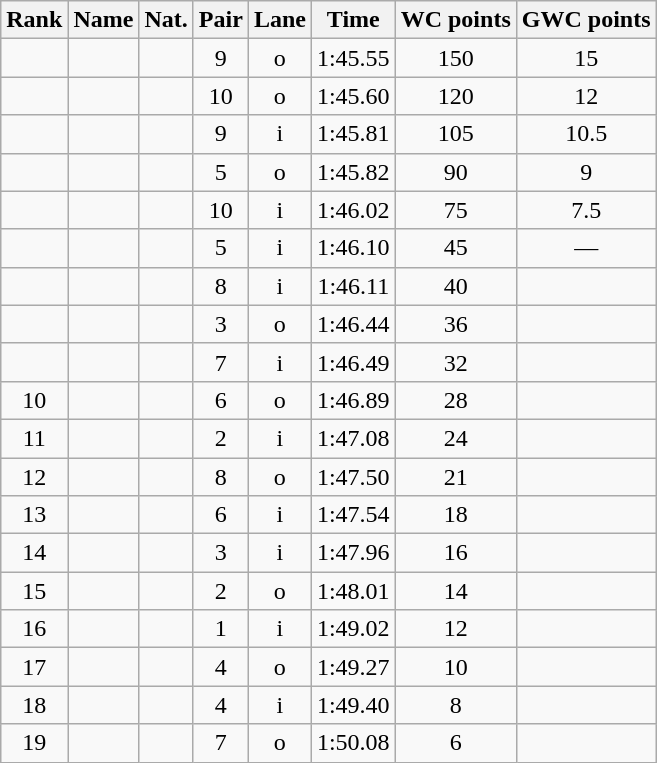<table class="wikitable sortable" style="text-align:center">
<tr>
<th>Rank</th>
<th>Name</th>
<th>Nat.</th>
<th>Pair</th>
<th>Lane</th>
<th>Time</th>
<th>WC points</th>
<th>GWC points</th>
</tr>
<tr>
<td></td>
<td align=left></td>
<td></td>
<td>9</td>
<td>o</td>
<td>1:45.55</td>
<td>150</td>
<td>15</td>
</tr>
<tr>
<td></td>
<td align=left></td>
<td></td>
<td>10</td>
<td>o</td>
<td>1:45.60</td>
<td>120</td>
<td>12</td>
</tr>
<tr>
<td></td>
<td align=left></td>
<td></td>
<td>9</td>
<td>i</td>
<td>1:45.81</td>
<td>105</td>
<td>10.5</td>
</tr>
<tr>
<td></td>
<td align=left></td>
<td></td>
<td>5</td>
<td>o</td>
<td>1:45.82</td>
<td>90</td>
<td>9</td>
</tr>
<tr>
<td></td>
<td align=left></td>
<td></td>
<td>10</td>
<td>i</td>
<td>1:46.02</td>
<td>75</td>
<td>7.5</td>
</tr>
<tr>
<td></td>
<td align=left></td>
<td></td>
<td>5</td>
<td>i</td>
<td>1:46.10</td>
<td>45</td>
<td>—</td>
</tr>
<tr>
<td></td>
<td align=left></td>
<td></td>
<td>8</td>
<td>i</td>
<td>1:46.11</td>
<td>40</td>
<td></td>
</tr>
<tr>
<td></td>
<td align=left></td>
<td></td>
<td>3</td>
<td>o</td>
<td>1:46.44</td>
<td>36</td>
<td></td>
</tr>
<tr>
<td></td>
<td align=left></td>
<td></td>
<td>7</td>
<td>i</td>
<td>1:46.49</td>
<td>32</td>
<td></td>
</tr>
<tr>
<td>10</td>
<td align=left></td>
<td></td>
<td>6</td>
<td>o</td>
<td>1:46.89</td>
<td>28</td>
<td></td>
</tr>
<tr>
<td>11</td>
<td align=left></td>
<td></td>
<td>2</td>
<td>i</td>
<td>1:47.08</td>
<td>24</td>
<td></td>
</tr>
<tr>
<td>12</td>
<td align=left></td>
<td></td>
<td>8</td>
<td>o</td>
<td>1:47.50</td>
<td>21</td>
<td></td>
</tr>
<tr>
<td>13</td>
<td align=left></td>
<td></td>
<td>6</td>
<td>i</td>
<td>1:47.54</td>
<td>18</td>
<td></td>
</tr>
<tr>
<td>14</td>
<td align=left></td>
<td></td>
<td>3</td>
<td>i</td>
<td>1:47.96</td>
<td>16</td>
<td></td>
</tr>
<tr>
<td>15</td>
<td align=left></td>
<td></td>
<td>2</td>
<td>o</td>
<td>1:48.01</td>
<td>14</td>
<td></td>
</tr>
<tr>
<td>16</td>
<td align=left></td>
<td></td>
<td>1</td>
<td>i</td>
<td>1:49.02</td>
<td>12</td>
<td></td>
</tr>
<tr>
<td>17</td>
<td align=left></td>
<td></td>
<td>4</td>
<td>o</td>
<td>1:49.27</td>
<td>10</td>
<td></td>
</tr>
<tr>
<td>18</td>
<td align=left></td>
<td></td>
<td>4</td>
<td>i</td>
<td>1:49.40</td>
<td>8</td>
<td></td>
</tr>
<tr>
<td>19</td>
<td align=left></td>
<td></td>
<td>7</td>
<td>o</td>
<td>1:50.08</td>
<td>6</td>
<td></td>
</tr>
</table>
